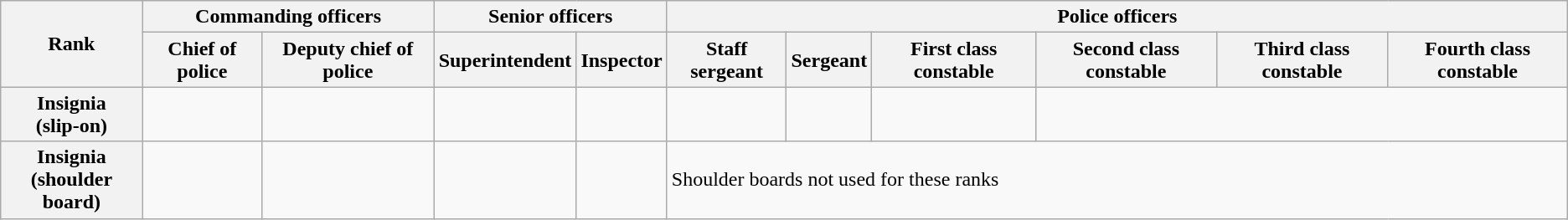<table class="wikitable">
<tr>
<th rowspan="2">Rank</th>
<th colspan="2">Commanding officers</th>
<th colspan="2">Senior officers</th>
<th colspan="6">Police officers</th>
</tr>
<tr>
<th>Chief of police</th>
<th>Deputy chief of police</th>
<th>Superintendent</th>
<th>Inspector</th>
<th>Staff sergeant</th>
<th>Sergeant</th>
<th>First class constable</th>
<th>Second class constable</th>
<th>Third class constable</th>
<th>Fourth class constable</th>
</tr>
<tr>
<th>Insignia<br>(slip-on)</th>
<td></td>
<td></td>
<td></td>
<td></td>
<td></td>
<td></td>
<td></td>
<td colspan="3"></td>
</tr>
<tr>
<th>Insignia<br>(shoulder board)</th>
<td></td>
<td></td>
<td></td>
<td></td>
<td colspan="6">Shoulder boards not used for these ranks</td>
</tr>
</table>
